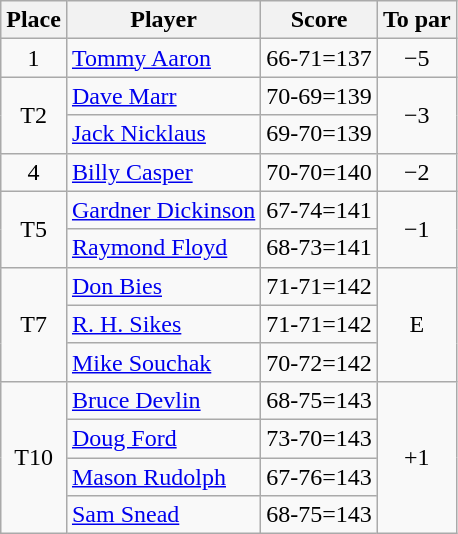<table class=wikitable>
<tr>
<th>Place</th>
<th>Player</th>
<th>Score</th>
<th>To par</th>
</tr>
<tr>
<td align=center>1</td>
<td> <a href='#'>Tommy Aaron</a></td>
<td>66-71=137</td>
<td align=center>−5</td>
</tr>
<tr>
<td rowspan=2 align=center>T2</td>
<td> <a href='#'>Dave Marr</a></td>
<td>70-69=139</td>
<td rowspan=2 align=center>−3</td>
</tr>
<tr>
<td> <a href='#'>Jack Nicklaus</a></td>
<td>69-70=139</td>
</tr>
<tr>
<td align=center>4</td>
<td> <a href='#'>Billy Casper</a></td>
<td>70-70=140</td>
<td align=center>−2</td>
</tr>
<tr>
<td rowspan=2 align=center>T5</td>
<td> <a href='#'>Gardner Dickinson</a></td>
<td>67-74=141</td>
<td rowspan=2 align=center>−1</td>
</tr>
<tr>
<td> <a href='#'>Raymond Floyd</a></td>
<td>68-73=141</td>
</tr>
<tr>
<td rowspan=3 align=center>T7</td>
<td> <a href='#'>Don Bies</a></td>
<td>71-71=142</td>
<td rowspan=3 align=center>E</td>
</tr>
<tr>
<td> <a href='#'>R. H. Sikes</a></td>
<td>71-71=142</td>
</tr>
<tr>
<td> <a href='#'>Mike Souchak</a></td>
<td>70-72=142</td>
</tr>
<tr>
<td rowspan=4 align=center>T10</td>
<td> <a href='#'>Bruce Devlin</a></td>
<td>68-75=143</td>
<td rowspan=4 align=center>+1</td>
</tr>
<tr>
<td> <a href='#'>Doug Ford</a></td>
<td>73-70=143</td>
</tr>
<tr>
<td> <a href='#'>Mason Rudolph</a></td>
<td>67-76=143</td>
</tr>
<tr>
<td> <a href='#'>Sam Snead</a></td>
<td>68-75=143</td>
</tr>
</table>
